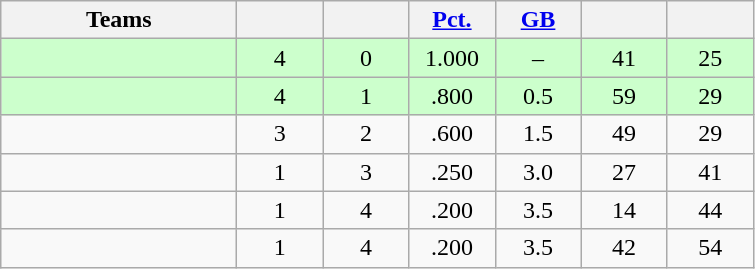<table class="wikitable" style="text-align:center;">
<tr>
<th width=150px>Teams</th>
<th width=50px></th>
<th width=50px></th>
<th width=50px><a href='#'>Pct.</a></th>
<th width=50px><a href='#'>GB</a></th>
<th width=50px></th>
<th width=50px></th>
</tr>
<tr style="background-color:#cfc">
<td align=left></td>
<td>4</td>
<td>0</td>
<td>1.000</td>
<td>–</td>
<td>41</td>
<td>25</td>
</tr>
<tr style="background-color:#cfc">
<td align=left></td>
<td>4</td>
<td>1</td>
<td>.800</td>
<td>0.5</td>
<td>59</td>
<td>29</td>
</tr>
<tr style=>
<td align=left></td>
<td>3</td>
<td>2</td>
<td>.600</td>
<td>1.5</td>
<td>49</td>
<td>29</td>
</tr>
<tr style=>
<td align=left></td>
<td>1</td>
<td>3</td>
<td>.250</td>
<td>3.0</td>
<td>27</td>
<td>41</td>
</tr>
<tr style=>
<td align=left></td>
<td>1</td>
<td>4</td>
<td>.200</td>
<td>3.5</td>
<td>14</td>
<td>44</td>
</tr>
<tr style=>
<td align=left></td>
<td>1</td>
<td>4</td>
<td>.200</td>
<td>3.5</td>
<td>42</td>
<td>54</td>
</tr>
</table>
